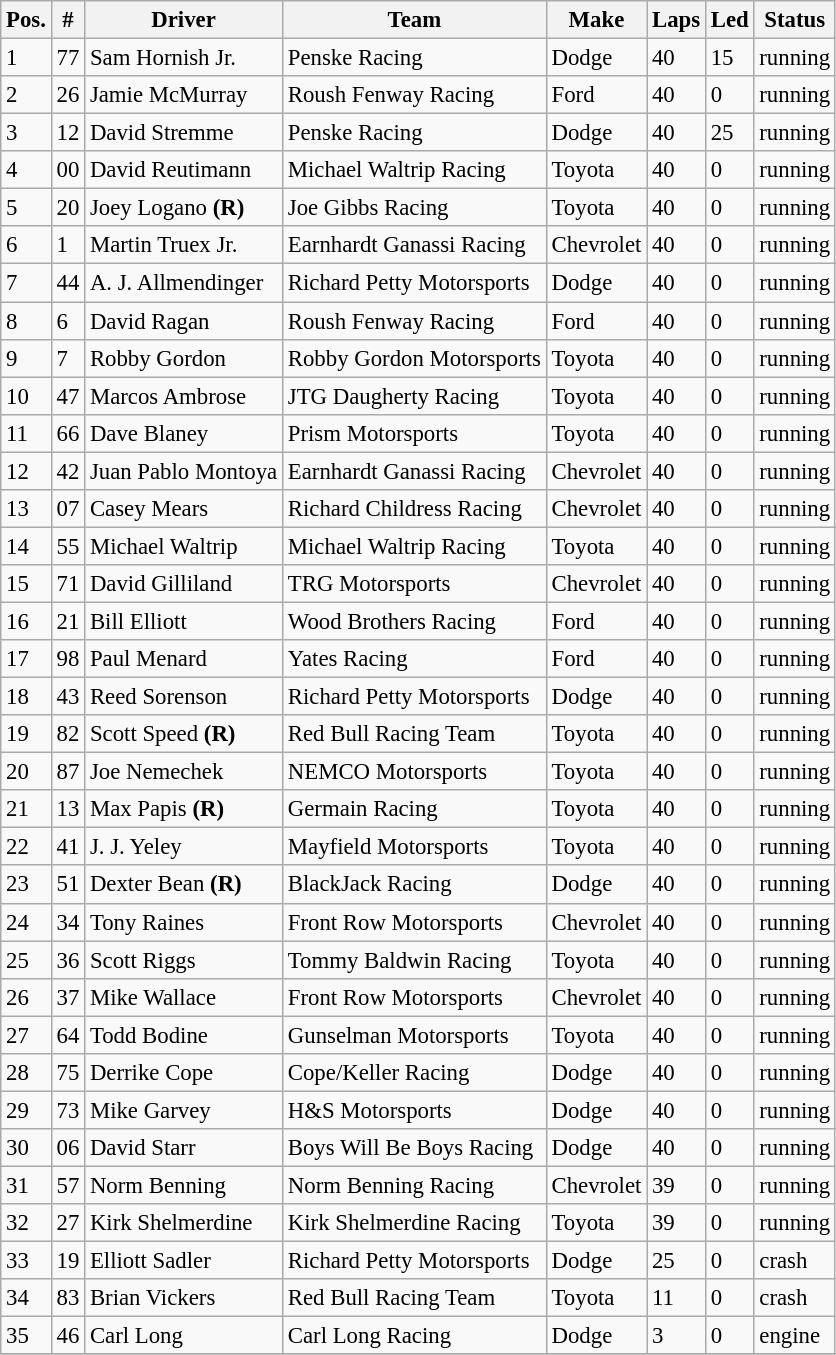<table class="wikitable" style="font-size:95%">
<tr>
<th>Pos.</th>
<th>#</th>
<th>Driver</th>
<th>Team</th>
<th>Make</th>
<th>Laps</th>
<th>Led</th>
<th>Status</th>
</tr>
<tr>
<td>1</td>
<td>77</td>
<td>Sam Hornish Jr.</td>
<td>Penske Racing</td>
<td>Dodge</td>
<td>40</td>
<td>15</td>
<td>running</td>
</tr>
<tr>
<td>2</td>
<td>26</td>
<td>Jamie McMurray</td>
<td>Roush Fenway Racing</td>
<td>Ford</td>
<td>40</td>
<td>0</td>
<td>running</td>
</tr>
<tr>
<td>3</td>
<td>12</td>
<td>David Stremme</td>
<td>Penske Racing</td>
<td>Dodge</td>
<td>40</td>
<td>25</td>
<td>running</td>
</tr>
<tr>
<td>4</td>
<td>00</td>
<td>David Reutimann</td>
<td>Michael Waltrip Racing</td>
<td>Toyota</td>
<td>40</td>
<td>0</td>
<td>running</td>
</tr>
<tr>
<td>5</td>
<td>20</td>
<td>Joey Logano <strong>(R)</strong></td>
<td>Joe Gibbs Racing</td>
<td>Toyota</td>
<td>40</td>
<td>0</td>
<td>running</td>
</tr>
<tr>
<td>6</td>
<td>1</td>
<td>Martin Truex Jr.</td>
<td>Earnhardt Ganassi Racing</td>
<td>Chevrolet</td>
<td>40</td>
<td>0</td>
<td>running</td>
</tr>
<tr>
<td>7</td>
<td>44</td>
<td>A. J. Allmendinger</td>
<td>Richard Petty Motorsports</td>
<td>Dodge</td>
<td>40</td>
<td>0</td>
<td>running</td>
</tr>
<tr>
<td>8</td>
<td>6</td>
<td>David Ragan</td>
<td>Roush Fenway Racing</td>
<td>Ford</td>
<td>40</td>
<td>0</td>
<td>running</td>
</tr>
<tr>
<td>9</td>
<td>7</td>
<td>Robby Gordon</td>
<td>Robby Gordon Motorsports</td>
<td>Toyota</td>
<td>40</td>
<td>0</td>
<td>running</td>
</tr>
<tr>
<td>10</td>
<td>47</td>
<td>Marcos Ambrose</td>
<td>JTG Daugherty Racing</td>
<td>Toyota</td>
<td>40</td>
<td>0</td>
<td>running</td>
</tr>
<tr>
<td>11</td>
<td>66</td>
<td>Dave Blaney</td>
<td>Prism Motorsports</td>
<td>Toyota</td>
<td>40</td>
<td>0</td>
<td>running</td>
</tr>
<tr>
<td>12</td>
<td>42</td>
<td>Juan Pablo Montoya</td>
<td>Earnhardt Ganassi Racing</td>
<td>Chevrolet</td>
<td>40</td>
<td>0</td>
<td>running</td>
</tr>
<tr>
<td>13</td>
<td>07</td>
<td>Casey Mears</td>
<td>Richard Childress Racing</td>
<td>Chevrolet</td>
<td>40</td>
<td>0</td>
<td>running</td>
</tr>
<tr>
<td>14</td>
<td>55</td>
<td>Michael Waltrip</td>
<td>Michael Waltrip Racing</td>
<td>Toyota</td>
<td>40</td>
<td>0</td>
<td>running</td>
</tr>
<tr>
<td>15</td>
<td>71</td>
<td>David Gilliland</td>
<td>TRG Motorsports</td>
<td>Chevrolet</td>
<td>40</td>
<td>0</td>
<td>running</td>
</tr>
<tr>
<td>16</td>
<td>21</td>
<td>Bill Elliott</td>
<td>Wood Brothers Racing</td>
<td>Ford</td>
<td>40</td>
<td>0</td>
<td>running</td>
</tr>
<tr>
<td>17</td>
<td>98</td>
<td>Paul Menard</td>
<td>Yates Racing</td>
<td>Ford</td>
<td>40</td>
<td>0</td>
<td>running</td>
</tr>
<tr>
<td>18</td>
<td>43</td>
<td>Reed Sorenson</td>
<td>Richard Petty Motorsports</td>
<td>Dodge</td>
<td>40</td>
<td>0</td>
<td>running</td>
</tr>
<tr>
<td>19</td>
<td>82</td>
<td>Scott Speed <strong>(R)</strong></td>
<td>Red Bull Racing Team</td>
<td>Toyota</td>
<td>40</td>
<td>0</td>
<td>running</td>
</tr>
<tr>
<td>20</td>
<td>87</td>
<td>Joe Nemechek</td>
<td>NEMCO Motorsports</td>
<td>Toyota</td>
<td>40</td>
<td>0</td>
<td>running</td>
</tr>
<tr>
<td>21</td>
<td>13</td>
<td>Max Papis <strong>(R)</strong></td>
<td>Germain Racing</td>
<td>Toyota</td>
<td>40</td>
<td>0</td>
<td>running</td>
</tr>
<tr>
<td>22</td>
<td>41</td>
<td>J. J. Yeley</td>
<td>Mayfield Motorsports</td>
<td>Toyota</td>
<td>40</td>
<td>0</td>
<td>running</td>
</tr>
<tr>
<td>23</td>
<td>51</td>
<td>Dexter Bean <strong>(R)</strong></td>
<td>BlackJack Racing</td>
<td>Dodge</td>
<td>40</td>
<td>0</td>
<td>running</td>
</tr>
<tr>
<td>24</td>
<td>34</td>
<td>Tony Raines</td>
<td>Front Row Motorsports</td>
<td>Chevrolet</td>
<td>40</td>
<td>0</td>
<td>running</td>
</tr>
<tr>
<td>25</td>
<td>36</td>
<td>Scott Riggs</td>
<td>Tommy Baldwin Racing</td>
<td>Toyota</td>
<td>40</td>
<td>0</td>
<td>running</td>
</tr>
<tr>
<td>26</td>
<td>37</td>
<td>Mike Wallace</td>
<td>Front Row Motorsports</td>
<td>Chevrolet</td>
<td>40</td>
<td>0</td>
<td>running</td>
</tr>
<tr>
<td>27</td>
<td>64</td>
<td>Todd Bodine</td>
<td>Gunselman Motorsports</td>
<td>Toyota</td>
<td>40</td>
<td>0</td>
<td>running</td>
</tr>
<tr>
<td>28</td>
<td>75</td>
<td>Derrike Cope</td>
<td>Cope/Keller Racing</td>
<td>Dodge</td>
<td>40</td>
<td>0</td>
<td>running</td>
</tr>
<tr>
<td>29</td>
<td>73</td>
<td>Mike Garvey</td>
<td>H&S Motorsports</td>
<td>Dodge</td>
<td>40</td>
<td>0</td>
<td>running</td>
</tr>
<tr>
<td>30</td>
<td>06</td>
<td>David Starr</td>
<td>Boys Will Be Boys Racing</td>
<td>Dodge</td>
<td>40</td>
<td>0</td>
<td>running</td>
</tr>
<tr>
<td>31</td>
<td>57</td>
<td>Norm Benning</td>
<td>Norm Benning Racing</td>
<td>Chevrolet</td>
<td>39</td>
<td>0</td>
<td>running</td>
</tr>
<tr>
<td>32</td>
<td>27</td>
<td>Kirk Shelmerdine</td>
<td>Kirk Shelmerdine Racing</td>
<td>Toyota</td>
<td>39</td>
<td>0</td>
<td>running</td>
</tr>
<tr>
<td>33</td>
<td>19</td>
<td>Elliott Sadler</td>
<td>Richard Petty Motorsports</td>
<td>Dodge</td>
<td>25</td>
<td>0</td>
<td>crash</td>
</tr>
<tr>
<td>34</td>
<td>83</td>
<td>Brian Vickers</td>
<td>Red Bull Racing Team</td>
<td>Toyota</td>
<td>11</td>
<td>0</td>
<td>crash</td>
</tr>
<tr>
<td>35</td>
<td>46</td>
<td>Carl Long</td>
<td>Carl Long Racing</td>
<td>Dodge</td>
<td>3</td>
<td>0</td>
<td>engine</td>
</tr>
<tr>
</tr>
</table>
